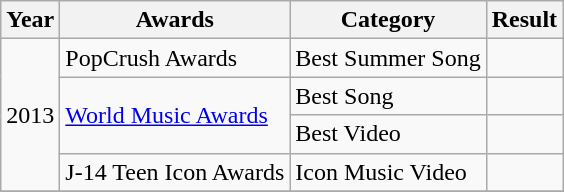<table class="wikitable">
<tr>
<th>Year</th>
<th>Awards</th>
<th>Category</th>
<th>Result</th>
</tr>
<tr>
<td rowspan="4">2013</td>
<td>PopCrush Awards</td>
<td>Best Summer Song</td>
<td></td>
</tr>
<tr>
<td rowspan="2"><a href='#'>World Music Awards</a></td>
<td>Best Song</td>
<td></td>
</tr>
<tr>
<td>Best Video</td>
<td></td>
</tr>
<tr>
<td>J-14 Teen Icon Awards</td>
<td>Icon Music Video</td>
<td></td>
</tr>
<tr>
</tr>
</table>
